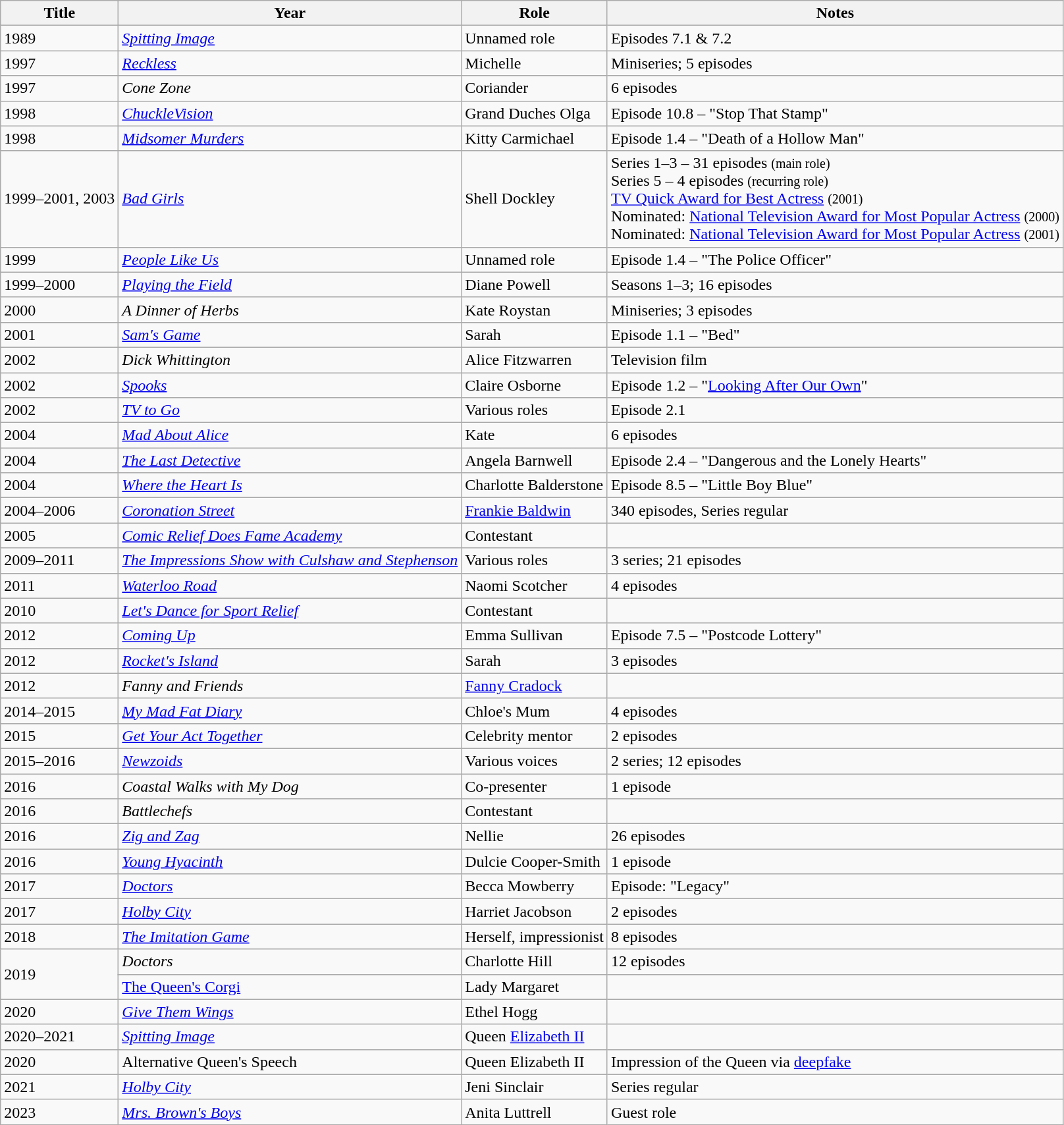<table class="wikitable plainrowheaders sortable">
<tr>
<th scope="col">Title</th>
<th scope="col">Year</th>
<th scope="col">Role</th>
<th scope="col">Notes</th>
</tr>
<tr>
<td>1989</td>
<td><em><a href='#'>Spitting Image</a></em></td>
<td>Unnamed role</td>
<td>Episodes 7.1 & 7.2</td>
</tr>
<tr>
<td>1997</td>
<td><em><a href='#'>Reckless</a></em></td>
<td>Michelle</td>
<td>Miniseries; 5 episodes</td>
</tr>
<tr>
<td>1997</td>
<td><em>Cone Zone</em></td>
<td>Coriander</td>
<td>6 episodes</td>
</tr>
<tr>
<td>1998</td>
<td><em><a href='#'>ChuckleVision</a></em></td>
<td>Grand Duches Olga</td>
<td>Episode 10.8 – "Stop That Stamp"</td>
</tr>
<tr>
<td>1998</td>
<td><em><a href='#'>Midsomer Murders</a></em></td>
<td>Kitty Carmichael</td>
<td>Episode 1.4 – "Death of a Hollow Man"</td>
</tr>
<tr>
<td>1999–2001, 2003</td>
<td><em><a href='#'>Bad Girls</a></em></td>
<td>Shell Dockley</td>
<td>Series 1–3 – 31 episodes <small>(main role)</small> <br> Series 5 – 4 episodes <small>(recurring role)</small> <br> <a href='#'>TV Quick Award for Best Actress</a> <small>(2001)</small> <br> Nominated: <a href='#'>National Television Award for Most Popular Actress</a> <small>(2000)</small> <br> Nominated: <a href='#'>National Television Award for Most Popular Actress</a> <small>(2001)</small></td>
</tr>
<tr>
<td>1999</td>
<td><em><a href='#'>People Like Us</a></em></td>
<td>Unnamed role</td>
<td>Episode 1.4 – "The Police Officer"</td>
</tr>
<tr>
<td>1999–2000</td>
<td><em><a href='#'>Playing the Field</a></em></td>
<td>Diane Powell</td>
<td>Seasons 1–3; 16 episodes</td>
</tr>
<tr>
<td>2000</td>
<td><em>A Dinner of Herbs</em></td>
<td>Kate Roystan</td>
<td>Miniseries; 3 episodes</td>
</tr>
<tr>
<td>2001</td>
<td><em><a href='#'>Sam's Game</a></em></td>
<td>Sarah</td>
<td>Episode 1.1 – "Bed"</td>
</tr>
<tr>
<td>2002</td>
<td><em>Dick Whittington</em></td>
<td>Alice Fitzwarren</td>
<td>Television film</td>
</tr>
<tr>
<td>2002</td>
<td><em><a href='#'>Spooks</a></em></td>
<td>Claire Osborne</td>
<td>Episode 1.2 – "<a href='#'>Looking After Our Own</a>"</td>
</tr>
<tr>
<td>2002</td>
<td><em><a href='#'>TV to Go</a></em></td>
<td>Various roles</td>
<td>Episode 2.1</td>
</tr>
<tr>
<td>2004</td>
<td><em><a href='#'>Mad About Alice</a></em></td>
<td>Kate</td>
<td>6 episodes</td>
</tr>
<tr>
<td>2004</td>
<td><em><a href='#'>The Last Detective</a></em></td>
<td>Angela Barnwell</td>
<td>Episode 2.4 – "Dangerous and the Lonely Hearts"</td>
</tr>
<tr>
<td>2004</td>
<td><em><a href='#'>Where the Heart Is</a></em></td>
<td>Charlotte Balderstone</td>
<td>Episode 8.5 – "Little Boy Blue"</td>
</tr>
<tr>
<td>2004–2006</td>
<td><em><a href='#'>Coronation Street</a></em></td>
<td><a href='#'>Frankie Baldwin</a></td>
<td>340 episodes, Series regular</td>
</tr>
<tr>
<td>2005</td>
<td><em><a href='#'>Comic Relief Does Fame Academy</a></em></td>
<td>Contestant</td>
<td></td>
</tr>
<tr>
<td>2009–2011</td>
<td><em><a href='#'>The Impressions Show with Culshaw and Stephenson</a></em></td>
<td>Various roles</td>
<td>3 series; 21 episodes</td>
</tr>
<tr>
<td>2011</td>
<td><em><a href='#'>Waterloo Road</a></em></td>
<td>Naomi Scotcher</td>
<td>4 episodes</td>
</tr>
<tr>
<td>2010</td>
<td><em><a href='#'>Let's Dance for Sport Relief</a></em></td>
<td>Contestant</td>
<td></td>
</tr>
<tr>
<td>2012</td>
<td><em><a href='#'>Coming Up</a></em></td>
<td>Emma Sullivan</td>
<td>Episode 7.5 – "Postcode Lottery"</td>
</tr>
<tr>
<td>2012</td>
<td><em><a href='#'>Rocket's Island</a></em></td>
<td>Sarah</td>
<td>3 episodes</td>
</tr>
<tr>
<td>2012</td>
<td><em>Fanny and Friends</em></td>
<td><a href='#'>Fanny Cradock</a></td>
<td></td>
</tr>
<tr>
<td>2014–2015</td>
<td><em><a href='#'>My Mad Fat Diary</a></em></td>
<td>Chloe's Mum</td>
<td>4 episodes</td>
</tr>
<tr>
<td>2015</td>
<td><em><a href='#'>Get Your Act Together</a></em></td>
<td>Celebrity mentor</td>
<td>2 episodes</td>
</tr>
<tr>
<td>2015–2016</td>
<td><em><a href='#'>Newzoids</a></em></td>
<td>Various voices</td>
<td>2 series; 12 episodes</td>
</tr>
<tr>
<td>2016</td>
<td><em>Coastal Walks with My Dog</em></td>
<td>Co-presenter</td>
<td>1 episode</td>
</tr>
<tr>
<td>2016</td>
<td><em>Battlechefs</em></td>
<td>Contestant</td>
<td></td>
</tr>
<tr>
<td>2016</td>
<td><em><a href='#'>Zig and Zag</a></em></td>
<td>Nellie</td>
<td>26 episodes</td>
</tr>
<tr>
<td>2016</td>
<td><em><a href='#'>Young Hyacinth</a></em></td>
<td>Dulcie Cooper-Smith</td>
<td>1 episode</td>
</tr>
<tr>
<td>2017</td>
<td><em><a href='#'>Doctors</a></em></td>
<td>Becca Mowberry</td>
<td>Episode: "Legacy"</td>
</tr>
<tr>
<td>2017</td>
<td><em><a href='#'>Holby City</a></em></td>
<td>Harriet Jacobson</td>
<td>2 episodes</td>
</tr>
<tr>
<td>2018</td>
<td><em><a href='#'>The Imitation Game</a></em></td>
<td>Herself, impressionist</td>
<td>8 episodes</td>
</tr>
<tr>
<td rowspan="2">2019</td>
<td><em>Doctors</em></td>
<td>Charlotte Hill</td>
<td>12 episodes</td>
</tr>
<tr>
<td><a href='#'>The Queen's Corgi</a></td>
<td>Lady Margaret</td>
<td></td>
</tr>
<tr>
<td>2020</td>
<td><em><a href='#'>Give Them Wings</a></em></td>
<td>Ethel Hogg</td>
<td></td>
</tr>
<tr>
<td>2020–2021</td>
<td><em><a href='#'>Spitting Image</a></em></td>
<td>Queen <a href='#'>Elizabeth II</a></td>
<td></td>
</tr>
<tr>
<td>2020</td>
<td>Alternative Queen's Speech</td>
<td>Queen Elizabeth II</td>
<td>Impression of the Queen via <a href='#'>deepfake</a></td>
</tr>
<tr>
<td>2021</td>
<td><em><a href='#'>Holby City</a></em></td>
<td>Jeni Sinclair</td>
<td>Series regular</td>
</tr>
<tr>
<td>2023</td>
<td><em><a href='#'>Mrs. Brown's Boys</a></em></td>
<td>Anita Luttrell</td>
<td>Guest role</td>
</tr>
</table>
